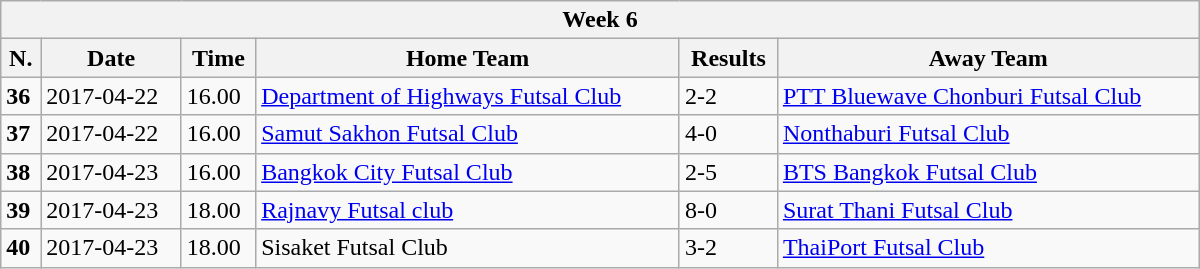<table class="wikitable mw-collapsible mw-collapsed" style="min-width:50em">
<tr>
<th colspan="6">Week 6</th>
</tr>
<tr>
<th>N.</th>
<th>Date</th>
<th>Time</th>
<th>Home Team</th>
<th>Results</th>
<th>Away Team</th>
</tr>
<tr>
<td><strong>36</strong></td>
<td>2017-04-22</td>
<td>16.00</td>
<td><a href='#'>Department of Highways Futsal Club</a></td>
<td>2-2</td>
<td><a href='#'>PTT Bluewave Chonburi Futsal Club</a></td>
</tr>
<tr>
<td><strong>37</strong></td>
<td>2017-04-22</td>
<td>16.00</td>
<td><a href='#'>Samut Sakhon Futsal Club</a></td>
<td>4-0</td>
<td><a href='#'>Nonthaburi Futsal Club</a></td>
</tr>
<tr>
<td><strong>38</strong></td>
<td>2017-04-23</td>
<td>16.00</td>
<td><a href='#'>Bangkok City Futsal Club</a></td>
<td>2-5</td>
<td><a href='#'>BTS Bangkok Futsal Club</a></td>
</tr>
<tr>
<td><strong>39</strong></td>
<td>2017-04-23</td>
<td>18.00</td>
<td><a href='#'>Rajnavy Futsal club</a></td>
<td>8-0</td>
<td><a href='#'>Surat Thani Futsal Club</a></td>
</tr>
<tr>
<td><strong>40</strong></td>
<td>2017-04-23</td>
<td>18.00</td>
<td>Sisaket Futsal Club</td>
<td>3-2</td>
<td><a href='#'>ThaiPort Futsal Club</a></td>
</tr>
</table>
